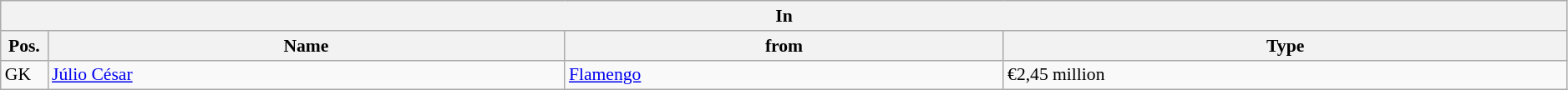<table class="wikitable" style="font-size:90%;width:99%;">
<tr>
<th colspan="4">In</th>
</tr>
<tr>
<th width=3%>Pos.</th>
<th width=33%>Name</th>
<th width=28%>from</th>
<th width=36%>Type</th>
</tr>
<tr>
<td>GK</td>
<td><a href='#'>Júlio César</a></td>
<td><a href='#'>Flamengo</a></td>
<td>€2,45 million</td>
</tr>
</table>
